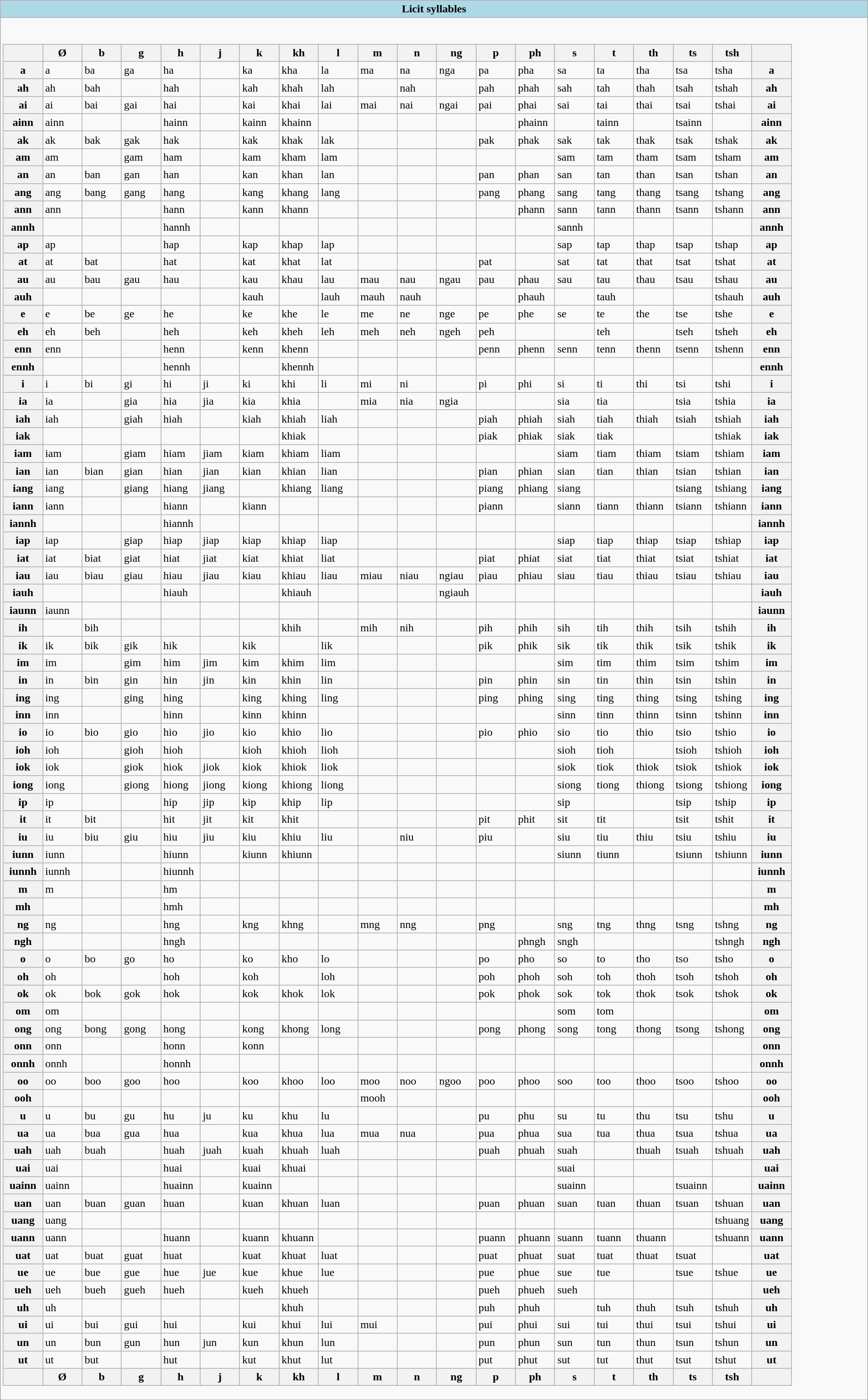<table class="wikitable collapsible collapsed" style="padding:none; width:100%;">
<tr>
<th colspan="20" style="background:lightblue;">Licit syllables</th>
</tr>
<tr>
<td><br><table class=wikitable>
<tr>
<th width=50></th>
<th width=50>Ø</th>
<th width=50>b</th>
<th width=50>g</th>
<th width=50>h</th>
<th width=50>j</th>
<th width=50>k</th>
<th width=50>kh</th>
<th width=50>l</th>
<th width=50>m</th>
<th width=50>n</th>
<th width=50>ng</th>
<th width=50>p</th>
<th width=50>ph</th>
<th width=50>s</th>
<th width=50>t</th>
<th width=50>th</th>
<th width=50>ts</th>
<th width=50>tsh</th>
<th width=50></th>
</tr>
<tr>
<th>a</th>
<td>a</td>
<td>ba</td>
<td>ga</td>
<td>ha</td>
<td></td>
<td>ka</td>
<td>kha</td>
<td>la</td>
<td>ma</td>
<td>na</td>
<td>nga</td>
<td>pa</td>
<td>pha</td>
<td>sa</td>
<td>ta</td>
<td>tha</td>
<td>tsa</td>
<td>tsha</td>
<th>a</th>
</tr>
<tr>
<th>ah</th>
<td>ah</td>
<td>bah</td>
<td></td>
<td>hah</td>
<td></td>
<td>kah</td>
<td>khah</td>
<td>lah</td>
<td></td>
<td>nah</td>
<td></td>
<td>pah</td>
<td>phah</td>
<td>sah</td>
<td>tah</td>
<td>thah</td>
<td>tsah</td>
<td>tshah</td>
<th>ah</th>
</tr>
<tr>
<th>ai</th>
<td>ai</td>
<td>bai</td>
<td>gai</td>
<td>hai</td>
<td></td>
<td>kai</td>
<td>khai</td>
<td>lai</td>
<td>mai</td>
<td>nai</td>
<td>ngai</td>
<td>pai</td>
<td>phai</td>
<td>sai</td>
<td>tai</td>
<td>thai</td>
<td>tsai</td>
<td>tshai</td>
<th>ai</th>
</tr>
<tr>
<th>ainn</th>
<td>ainn</td>
<td></td>
<td></td>
<td>hainn</td>
<td></td>
<td>kainn</td>
<td>khainn</td>
<td></td>
<td></td>
<td></td>
<td></td>
<td></td>
<td>phainn</td>
<td></td>
<td>tainn</td>
<td></td>
<td>tsainn</td>
<td></td>
<th>ainn</th>
</tr>
<tr>
<th>ak</th>
<td>ak</td>
<td>bak</td>
<td>gak</td>
<td>hak</td>
<td></td>
<td>kak</td>
<td>khak</td>
<td>lak</td>
<td></td>
<td></td>
<td></td>
<td>pak</td>
<td>phak</td>
<td>sak</td>
<td>tak</td>
<td>thak</td>
<td>tsak</td>
<td>tshak</td>
<th>ak</th>
</tr>
<tr>
<th>am</th>
<td>am</td>
<td></td>
<td>gam</td>
<td>ham</td>
<td></td>
<td>kam</td>
<td>kham</td>
<td>lam</td>
<td></td>
<td></td>
<td></td>
<td></td>
<td></td>
<td>sam</td>
<td>tam</td>
<td>tham</td>
<td>tsam</td>
<td>tsham</td>
<th>am</th>
</tr>
<tr>
<th>an</th>
<td>an</td>
<td>ban</td>
<td>gan</td>
<td>han</td>
<td></td>
<td>kan</td>
<td>khan</td>
<td>lan</td>
<td></td>
<td></td>
<td></td>
<td>pan</td>
<td>phan</td>
<td>san</td>
<td>tan</td>
<td>than</td>
<td>tsan</td>
<td>tshan</td>
<th>an</th>
</tr>
<tr>
<th>ang</th>
<td>ang</td>
<td>bang</td>
<td>gang</td>
<td>hang</td>
<td></td>
<td>kang</td>
<td>khang</td>
<td>lang</td>
<td></td>
<td></td>
<td></td>
<td>pang</td>
<td>phang</td>
<td>sang</td>
<td>tang</td>
<td>thang</td>
<td>tsang</td>
<td>tshang</td>
<th>ang</th>
</tr>
<tr>
<th>ann</th>
<td>ann</td>
<td></td>
<td></td>
<td>hann</td>
<td></td>
<td>kann</td>
<td>khann</td>
<td></td>
<td></td>
<td></td>
<td></td>
<td></td>
<td>phann</td>
<td>sann</td>
<td>tann</td>
<td>thann</td>
<td>tsann</td>
<td>tshann</td>
<th>ann</th>
</tr>
<tr>
<th>annh</th>
<td></td>
<td></td>
<td></td>
<td>hannh</td>
<td></td>
<td></td>
<td></td>
<td></td>
<td></td>
<td></td>
<td></td>
<td></td>
<td></td>
<td>sannh</td>
<td></td>
<td></td>
<td></td>
<td></td>
<th>annh</th>
</tr>
<tr>
<th>ap</th>
<td>ap</td>
<td></td>
<td></td>
<td>hap</td>
<td></td>
<td>kap</td>
<td>khap</td>
<td>lap</td>
<td></td>
<td></td>
<td></td>
<td></td>
<td></td>
<td>sap</td>
<td>tap</td>
<td>thap</td>
<td>tsap</td>
<td>tshap</td>
<th>ap</th>
</tr>
<tr>
<th>at</th>
<td>at</td>
<td>bat</td>
<td></td>
<td>hat</td>
<td></td>
<td>kat</td>
<td>khat</td>
<td>lat</td>
<td></td>
<td></td>
<td></td>
<td>pat</td>
<td></td>
<td>sat</td>
<td>tat</td>
<td>that</td>
<td>tsat</td>
<td>tshat</td>
<th>at</th>
</tr>
<tr>
<th>au</th>
<td>au</td>
<td>bau</td>
<td>gau</td>
<td>hau</td>
<td></td>
<td>kau</td>
<td>khau</td>
<td>lau</td>
<td>mau</td>
<td>nau</td>
<td>ngau</td>
<td>pau</td>
<td>phau</td>
<td>sau</td>
<td>tau</td>
<td>thau</td>
<td>tsau</td>
<td>tshau</td>
<th>au</th>
</tr>
<tr>
<th>auh</th>
<td></td>
<td></td>
<td></td>
<td></td>
<td></td>
<td>kauh</td>
<td></td>
<td>lauh</td>
<td>mauh</td>
<td>nauh</td>
<td></td>
<td></td>
<td>phauh</td>
<td></td>
<td>tauh</td>
<td></td>
<td></td>
<td>tshauh</td>
<th>auh</th>
</tr>
<tr>
<th>e</th>
<td>e</td>
<td>be</td>
<td>ge</td>
<td>he</td>
<td></td>
<td>ke</td>
<td>khe</td>
<td>le</td>
<td>me</td>
<td>ne</td>
<td>nge</td>
<td>pe</td>
<td>phe</td>
<td>se</td>
<td>te</td>
<td>the</td>
<td>tse</td>
<td>tshe</td>
<th>e</th>
</tr>
<tr>
<th>eh</th>
<td>eh</td>
<td>beh</td>
<td></td>
<td>heh</td>
<td></td>
<td>keh</td>
<td>kheh</td>
<td>leh</td>
<td>meh</td>
<td>neh</td>
<td>ngeh</td>
<td>peh</td>
<td></td>
<td></td>
<td>teh</td>
<td></td>
<td>tseh</td>
<td>tsheh</td>
<th>eh</th>
</tr>
<tr>
<th>enn</th>
<td>enn</td>
<td></td>
<td></td>
<td>henn</td>
<td></td>
<td>kenn</td>
<td>khenn</td>
<td></td>
<td></td>
<td></td>
<td></td>
<td>penn</td>
<td>phenn</td>
<td>senn</td>
<td>tenn</td>
<td>thenn</td>
<td>tsenn</td>
<td>tshenn</td>
<th>enn</th>
</tr>
<tr>
<th>ennh</th>
<td></td>
<td></td>
<td></td>
<td>hennh</td>
<td></td>
<td></td>
<td>khennh</td>
<td></td>
<td></td>
<td></td>
<td></td>
<td></td>
<td></td>
<td></td>
<td></td>
<td></td>
<td></td>
<td></td>
<th>ennh</th>
</tr>
<tr>
<th>i</th>
<td>i</td>
<td>bi</td>
<td>gi</td>
<td>hi</td>
<td>ji</td>
<td>ki</td>
<td>khi</td>
<td>li</td>
<td>mi</td>
<td>ni</td>
<td></td>
<td>pi</td>
<td>phi</td>
<td>si</td>
<td>ti</td>
<td>thi</td>
<td>tsi</td>
<td>tshi</td>
<th>i</th>
</tr>
<tr>
<th>ia</th>
<td>ia</td>
<td></td>
<td>gia</td>
<td>hia</td>
<td>jia</td>
<td>kia</td>
<td>khia</td>
<td></td>
<td>mia</td>
<td>nia</td>
<td>ngia</td>
<td></td>
<td></td>
<td>sia</td>
<td>tia</td>
<td></td>
<td>tsia</td>
<td>tshia</td>
<th>ia</th>
</tr>
<tr>
<th>iah</th>
<td>iah</td>
<td></td>
<td>giah</td>
<td>hiah</td>
<td></td>
<td>kiah</td>
<td>khiah</td>
<td>liah</td>
<td></td>
<td></td>
<td></td>
<td>piah</td>
<td>phiah</td>
<td>siah</td>
<td>tiah</td>
<td>thiah</td>
<td>tsiah</td>
<td>tshiah</td>
<th>iah</th>
</tr>
<tr>
<th>iak</th>
<td></td>
<td></td>
<td></td>
<td></td>
<td></td>
<td></td>
<td>khiak</td>
<td></td>
<td></td>
<td></td>
<td></td>
<td>piak</td>
<td>phiak</td>
<td>siak</td>
<td>tiak</td>
<td></td>
<td></td>
<td>tshiak</td>
<th>iak</th>
</tr>
<tr>
<th>iam</th>
<td>iam</td>
<td></td>
<td>giam</td>
<td>hiam</td>
<td>jiam</td>
<td>kiam</td>
<td>khiam</td>
<td>liam</td>
<td></td>
<td></td>
<td></td>
<td></td>
<td></td>
<td>siam</td>
<td>tiam</td>
<td>thiam</td>
<td>tsiam</td>
<td>tshiam</td>
<th>iam</th>
</tr>
<tr>
<th>ian</th>
<td>ian</td>
<td>bian</td>
<td>gian</td>
<td>hian</td>
<td>jian</td>
<td>kian</td>
<td>khian</td>
<td>lian</td>
<td></td>
<td></td>
<td></td>
<td>pian</td>
<td>phian</td>
<td>sian</td>
<td>tian</td>
<td>thian</td>
<td>tsian</td>
<td>tshian</td>
<th>ian</th>
</tr>
<tr>
<th>iang</th>
<td>iang</td>
<td></td>
<td>giang</td>
<td>hiang</td>
<td>jiang</td>
<td></td>
<td>khiang</td>
<td>liang</td>
<td></td>
<td></td>
<td></td>
<td>piang</td>
<td>phiang</td>
<td>siang</td>
<td></td>
<td></td>
<td>tsiang</td>
<td>tshiang</td>
<th>iang</th>
</tr>
<tr>
<th>iann</th>
<td>iann</td>
<td></td>
<td></td>
<td>hiann</td>
<td></td>
<td>kiann</td>
<td></td>
<td></td>
<td></td>
<td></td>
<td></td>
<td>piann</td>
<td></td>
<td>siann</td>
<td>tiann</td>
<td>thiann</td>
<td>tsiann</td>
<td>tshiann</td>
<th>iann</th>
</tr>
<tr>
<th>iannh</th>
<td></td>
<td></td>
<td></td>
<td>hiannh</td>
<td></td>
<td></td>
<td></td>
<td></td>
<td></td>
<td></td>
<td></td>
<td></td>
<td></td>
<td></td>
<td></td>
<td></td>
<td></td>
<td></td>
<th>iannh</th>
</tr>
<tr>
<th>iap</th>
<td>iap</td>
<td></td>
<td>giap</td>
<td>hiap</td>
<td>jiap</td>
<td>kiap</td>
<td>khiap</td>
<td>liap</td>
<td></td>
<td></td>
<td></td>
<td></td>
<td></td>
<td>siap</td>
<td>tiap</td>
<td>thiap</td>
<td>tsiap</td>
<td>tshiap</td>
<th>iap</th>
</tr>
<tr>
<th>iat</th>
<td>iat</td>
<td>biat</td>
<td>giat</td>
<td>hiat</td>
<td>jiat</td>
<td>kiat</td>
<td>khiat</td>
<td>liat</td>
<td></td>
<td></td>
<td></td>
<td>piat</td>
<td>phiat</td>
<td>siat</td>
<td>tiat</td>
<td>thiat</td>
<td>tsiat</td>
<td>tshiat</td>
<th>iat</th>
</tr>
<tr>
<th>iau</th>
<td>iau</td>
<td>biau</td>
<td>giau</td>
<td>hiau</td>
<td>jiau</td>
<td>kiau</td>
<td>khiau</td>
<td>liau</td>
<td>miau</td>
<td>niau</td>
<td>ngiau</td>
<td>piau</td>
<td>phiau</td>
<td>siau</td>
<td>tiau</td>
<td>thiau</td>
<td>tsiau</td>
<td>tshiau</td>
<th>iau</th>
</tr>
<tr>
<th>iauh</th>
<td></td>
<td></td>
<td></td>
<td>hiauh</td>
<td></td>
<td></td>
<td>khiauh</td>
<td></td>
<td></td>
<td></td>
<td>ngiauh</td>
<td></td>
<td></td>
<td></td>
<td></td>
<td></td>
<td></td>
<td></td>
<th>iauh</th>
</tr>
<tr>
<th>iaunn</th>
<td>iaunn</td>
<td></td>
<td></td>
<td></td>
<td></td>
<td></td>
<td></td>
<td></td>
<td></td>
<td></td>
<td></td>
<td></td>
<td></td>
<td></td>
<td></td>
<td></td>
<td></td>
<td></td>
<th>iaunn</th>
</tr>
<tr>
<th>ih</th>
<td></td>
<td>bih</td>
<td></td>
<td></td>
<td></td>
<td></td>
<td>khih</td>
<td></td>
<td>mih</td>
<td>nih</td>
<td></td>
<td>pih</td>
<td>phih</td>
<td>sih</td>
<td>tih</td>
<td>thih</td>
<td>tsih</td>
<td>tshih</td>
<th>ih</th>
</tr>
<tr>
<th>ik</th>
<td>ik</td>
<td>bik</td>
<td>gik</td>
<td>hik</td>
<td></td>
<td>kik</td>
<td></td>
<td>lik</td>
<td></td>
<td></td>
<td></td>
<td>pik</td>
<td>phik</td>
<td>sik</td>
<td>tik</td>
<td>thik</td>
<td>tsik</td>
<td>tshik</td>
<th>ik</th>
</tr>
<tr>
<th>im</th>
<td>im</td>
<td></td>
<td>gim</td>
<td>him</td>
<td>jim</td>
<td>kim</td>
<td>khim</td>
<td>lim</td>
<td></td>
<td></td>
<td></td>
<td></td>
<td></td>
<td>sim</td>
<td>tim</td>
<td>thim</td>
<td>tsim</td>
<td>tshim</td>
<th>im</th>
</tr>
<tr>
<th>in</th>
<td>in</td>
<td>bin</td>
<td>gin</td>
<td>hin</td>
<td>jin</td>
<td>kin</td>
<td>khin</td>
<td>lin</td>
<td></td>
<td></td>
<td></td>
<td>pin</td>
<td>phin</td>
<td>sin</td>
<td>tin</td>
<td>thin</td>
<td>tsin</td>
<td>tshin</td>
<th>in</th>
</tr>
<tr>
<th>ing</th>
<td>ing</td>
<td></td>
<td>ging</td>
<td>hing</td>
<td></td>
<td>king</td>
<td>khing</td>
<td>ling</td>
<td></td>
<td></td>
<td></td>
<td>ping</td>
<td>phing</td>
<td>sing</td>
<td>ting</td>
<td>thing</td>
<td>tsing</td>
<td>tshing</td>
<th>ing</th>
</tr>
<tr>
<th>inn</th>
<td>inn</td>
<td></td>
<td></td>
<td>hinn</td>
<td></td>
<td>kinn</td>
<td>khinn</td>
<td></td>
<td></td>
<td></td>
<td></td>
<td></td>
<td></td>
<td>sinn</td>
<td>tinn</td>
<td>thinn</td>
<td>tsinn</td>
<td>tshinn</td>
<th>inn</th>
</tr>
<tr>
<th>io</th>
<td>io</td>
<td>bio</td>
<td>gio</td>
<td>hio</td>
<td>jio</td>
<td>kio</td>
<td>khio</td>
<td>lio</td>
<td></td>
<td></td>
<td></td>
<td>pio</td>
<td>phio</td>
<td>sio</td>
<td>tio</td>
<td>thio</td>
<td>tsio</td>
<td>tshio</td>
<th>io</th>
</tr>
<tr>
<th>ioh</th>
<td>ioh</td>
<td></td>
<td>gioh</td>
<td>hioh</td>
<td></td>
<td>kioh</td>
<td>khioh</td>
<td>lioh</td>
<td></td>
<td></td>
<td></td>
<td></td>
<td></td>
<td>sioh</td>
<td>tioh</td>
<td></td>
<td>tsioh</td>
<td>tshioh</td>
<th>ioh</th>
</tr>
<tr>
<th>iok</th>
<td>iok</td>
<td></td>
<td>giok</td>
<td>hiok</td>
<td>jiok</td>
<td>kiok</td>
<td>khiok</td>
<td>liok</td>
<td></td>
<td></td>
<td></td>
<td></td>
<td></td>
<td>siok</td>
<td>tiok</td>
<td>thiok</td>
<td>tsiok</td>
<td>tshiok</td>
<th>iok</th>
</tr>
<tr>
<th>iong</th>
<td>iong</td>
<td></td>
<td>giong</td>
<td>hiong</td>
<td>jiong</td>
<td>kiong</td>
<td>khiong</td>
<td>liong</td>
<td></td>
<td></td>
<td></td>
<td></td>
<td></td>
<td>siong</td>
<td>tiong</td>
<td>thiong</td>
<td>tsiong</td>
<td>tshiong</td>
<th>iong</th>
</tr>
<tr>
<th>ip</th>
<td>ip</td>
<td></td>
<td></td>
<td>hip</td>
<td>jip</td>
<td>kip</td>
<td>khip</td>
<td>lip</td>
<td></td>
<td></td>
<td></td>
<td></td>
<td></td>
<td>sip</td>
<td></td>
<td></td>
<td>tsip</td>
<td>tship</td>
<th>ip</th>
</tr>
<tr>
<th>it</th>
<td>it</td>
<td>bit</td>
<td></td>
<td>hit</td>
<td>jit</td>
<td>kit</td>
<td>khit</td>
<td></td>
<td></td>
<td></td>
<td></td>
<td>pit</td>
<td>phit</td>
<td>sit</td>
<td>tit</td>
<td></td>
<td>tsit</td>
<td>tshit</td>
<th>it</th>
</tr>
<tr>
<th>iu</th>
<td>iu</td>
<td>biu</td>
<td>giu</td>
<td>hiu</td>
<td>jiu</td>
<td>kiu</td>
<td>khiu</td>
<td>liu</td>
<td></td>
<td>niu</td>
<td></td>
<td>piu</td>
<td></td>
<td>siu</td>
<td>tiu</td>
<td>thiu</td>
<td>tsiu</td>
<td>tshiu</td>
<th>iu</th>
</tr>
<tr>
<th>iunn</th>
<td>iunn</td>
<td></td>
<td></td>
<td>hiunn</td>
<td></td>
<td>kiunn</td>
<td>khiunn</td>
<td></td>
<td></td>
<td></td>
<td></td>
<td></td>
<td></td>
<td>siunn</td>
<td>tiunn</td>
<td></td>
<td>tsiunn</td>
<td>tshiunn</td>
<th>iunn</th>
</tr>
<tr>
<th>iunnh</th>
<td>iunnh</td>
<td></td>
<td></td>
<td>hiunnh</td>
<td></td>
<td></td>
<td></td>
<td></td>
<td></td>
<td></td>
<td></td>
<td></td>
<td></td>
<td></td>
<td></td>
<td></td>
<td></td>
<td></td>
<th>iunnh</th>
</tr>
<tr>
<th>m</th>
<td>m</td>
<td></td>
<td></td>
<td>hm</td>
<td></td>
<td></td>
<td></td>
<td></td>
<td></td>
<td></td>
<td></td>
<td></td>
<td></td>
<td></td>
<td></td>
<td></td>
<td></td>
<td></td>
<th>m</th>
</tr>
<tr>
<th>mh</th>
<td></td>
<td></td>
<td></td>
<td>hmh</td>
<td></td>
<td></td>
<td></td>
<td></td>
<td></td>
<td></td>
<td></td>
<td></td>
<td></td>
<td></td>
<td></td>
<td></td>
<td></td>
<td></td>
<th>mh</th>
</tr>
<tr>
<th>ng</th>
<td>ng</td>
<td></td>
<td></td>
<td>hng</td>
<td></td>
<td>kng</td>
<td>khng</td>
<td></td>
<td>mng</td>
<td>nng</td>
<td></td>
<td>png</td>
<td></td>
<td>sng</td>
<td>tng</td>
<td>thng</td>
<td>tsng</td>
<td>tshng</td>
<th>ng</th>
</tr>
<tr>
<th>ngh</th>
<td></td>
<td></td>
<td></td>
<td>hngh</td>
<td></td>
<td></td>
<td></td>
<td></td>
<td></td>
<td></td>
<td></td>
<td></td>
<td>phngh</td>
<td>sngh</td>
<td></td>
<td></td>
<td></td>
<td>tshngh</td>
<th>ngh</th>
</tr>
<tr>
<th>o</th>
<td>o</td>
<td>bo</td>
<td>go</td>
<td>ho</td>
<td></td>
<td>ko</td>
<td>kho</td>
<td>lo</td>
<td></td>
<td></td>
<td></td>
<td>po</td>
<td>pho</td>
<td>so</td>
<td>to</td>
<td>tho</td>
<td>tso</td>
<td>tsho</td>
<th>o</th>
</tr>
<tr>
<th>oh</th>
<td>oh</td>
<td></td>
<td></td>
<td>hoh</td>
<td></td>
<td>koh</td>
<td></td>
<td>loh</td>
<td></td>
<td></td>
<td></td>
<td>poh</td>
<td>phoh</td>
<td>soh</td>
<td>toh</td>
<td>thoh</td>
<td>tsoh</td>
<td>tshoh</td>
<th>oh</th>
</tr>
<tr>
<th>ok</th>
<td>ok</td>
<td>bok</td>
<td>gok</td>
<td>hok</td>
<td></td>
<td>kok</td>
<td>khok</td>
<td>lok</td>
<td></td>
<td></td>
<td></td>
<td>pok</td>
<td>phok</td>
<td>sok</td>
<td>tok</td>
<td>thok</td>
<td>tsok</td>
<td>tshok</td>
<th>ok</th>
</tr>
<tr>
<th>om</th>
<td>om</td>
<td></td>
<td></td>
<td></td>
<td></td>
<td></td>
<td></td>
<td></td>
<td></td>
<td></td>
<td></td>
<td></td>
<td></td>
<td>som</td>
<td>tom</td>
<td></td>
<td></td>
<td></td>
<th>om</th>
</tr>
<tr>
<th>ong</th>
<td>ong</td>
<td>bong</td>
<td>gong</td>
<td>hong</td>
<td></td>
<td>kong</td>
<td>khong</td>
<td>long</td>
<td></td>
<td></td>
<td></td>
<td>pong</td>
<td>phong</td>
<td>song</td>
<td>tong</td>
<td>thong</td>
<td>tsong</td>
<td>tshong</td>
<th>ong</th>
</tr>
<tr>
<th>onn</th>
<td>onn</td>
<td></td>
<td></td>
<td>honn</td>
<td></td>
<td>konn</td>
<td></td>
<td></td>
<td></td>
<td></td>
<td></td>
<td></td>
<td></td>
<td></td>
<td></td>
<td></td>
<td></td>
<td></td>
<th>onn</th>
</tr>
<tr>
<th>onnh</th>
<td>onnh</td>
<td></td>
<td></td>
<td>honnh</td>
<td></td>
<td></td>
<td></td>
<td></td>
<td></td>
<td></td>
<td></td>
<td></td>
<td></td>
<td></td>
<td></td>
<td></td>
<td></td>
<td></td>
<th>onnh</th>
</tr>
<tr>
<th>oo</th>
<td>oo</td>
<td>boo</td>
<td>goo</td>
<td>hoo</td>
<td></td>
<td>koo</td>
<td>khoo</td>
<td>loo</td>
<td>moo</td>
<td>noo</td>
<td>ngoo</td>
<td>poo</td>
<td>phoo</td>
<td>soo</td>
<td>too</td>
<td>thoo</td>
<td>tsoo</td>
<td>tshoo</td>
<th>oo</th>
</tr>
<tr>
<th>ooh</th>
<td></td>
<td></td>
<td></td>
<td></td>
<td></td>
<td></td>
<td></td>
<td></td>
<td>mooh</td>
<td></td>
<td></td>
<td></td>
<td></td>
<td></td>
<td></td>
<td></td>
<td></td>
<td></td>
<th>ooh</th>
</tr>
<tr>
<th>u</th>
<td>u</td>
<td>bu</td>
<td>gu</td>
<td>hu</td>
<td>ju</td>
<td>ku</td>
<td>khu</td>
<td>lu</td>
<td></td>
<td></td>
<td></td>
<td>pu</td>
<td>phu</td>
<td>su</td>
<td>tu</td>
<td>thu</td>
<td>tsu</td>
<td>tshu</td>
<th>u</th>
</tr>
<tr>
<th>ua</th>
<td>ua</td>
<td>bua</td>
<td>gua</td>
<td>hua</td>
<td></td>
<td>kua</td>
<td>khua</td>
<td>lua</td>
<td>mua</td>
<td>nua</td>
<td></td>
<td>pua</td>
<td>phua</td>
<td>sua</td>
<td>tua</td>
<td>thua</td>
<td>tsua</td>
<td>tshua</td>
<th>ua</th>
</tr>
<tr>
<th>uah</th>
<td>uah</td>
<td>buah</td>
<td></td>
<td>huah</td>
<td>juah</td>
<td>kuah</td>
<td>khuah</td>
<td>luah</td>
<td></td>
<td></td>
<td></td>
<td>puah</td>
<td>phuah</td>
<td>suah</td>
<td></td>
<td>thuah</td>
<td>tsuah</td>
<td>tshuah</td>
<th>uah</th>
</tr>
<tr>
<th>uai</th>
<td>uai</td>
<td></td>
<td></td>
<td>huai</td>
<td></td>
<td>kuai</td>
<td>khuai</td>
<td></td>
<td></td>
<td></td>
<td></td>
<td></td>
<td></td>
<td>suai</td>
<td></td>
<td></td>
<td></td>
<td></td>
<th>uai</th>
</tr>
<tr>
<th>uainn</th>
<td>uainn</td>
<td></td>
<td></td>
<td>huainn</td>
<td></td>
<td>kuainn</td>
<td></td>
<td></td>
<td></td>
<td></td>
<td></td>
<td></td>
<td></td>
<td>suainn</td>
<td></td>
<td></td>
<td>tsuainn</td>
<td></td>
<th>uainn</th>
</tr>
<tr>
<th>uan</th>
<td>uan</td>
<td>buan</td>
<td>guan</td>
<td>huan</td>
<td></td>
<td>kuan</td>
<td>khuan</td>
<td>luan</td>
<td></td>
<td></td>
<td></td>
<td>puan</td>
<td>phuan</td>
<td>suan</td>
<td>tuan</td>
<td>thuan</td>
<td>tsuan</td>
<td>tshuan</td>
<th>uan</th>
</tr>
<tr>
<th>uang</th>
<td>uang</td>
<td></td>
<td></td>
<td></td>
<td></td>
<td></td>
<td></td>
<td></td>
<td></td>
<td></td>
<td></td>
<td></td>
<td></td>
<td></td>
<td></td>
<td></td>
<td></td>
<td>tshuang</td>
<th>uang</th>
</tr>
<tr>
<th>uann</th>
<td>uann</td>
<td></td>
<td></td>
<td>huann</td>
<td></td>
<td>kuann</td>
<td>khuann</td>
<td></td>
<td></td>
<td></td>
<td></td>
<td>puann</td>
<td>phuann</td>
<td>suann</td>
<td>tuann</td>
<td>thuann</td>
<td></td>
<td>tshuann</td>
<th>uann</th>
</tr>
<tr>
<th>uat</th>
<td>uat</td>
<td>buat</td>
<td>guat</td>
<td>huat</td>
<td></td>
<td>kuat</td>
<td>khuat</td>
<td>luat</td>
<td></td>
<td></td>
<td></td>
<td>puat</td>
<td>phuat</td>
<td>suat</td>
<td>tuat</td>
<td>thuat</td>
<td>tsuat</td>
<td></td>
<th>uat</th>
</tr>
<tr>
<th>ue</th>
<td>ue</td>
<td>bue</td>
<td>gue</td>
<td>hue</td>
<td>jue</td>
<td>kue</td>
<td>khue</td>
<td>lue</td>
<td></td>
<td></td>
<td></td>
<td>pue</td>
<td>phue</td>
<td>sue</td>
<td>tue</td>
<td></td>
<td>tsue</td>
<td>tshue</td>
<th>ue</th>
</tr>
<tr>
<th>ueh</th>
<td>ueh</td>
<td>bueh</td>
<td>gueh</td>
<td>hueh</td>
<td></td>
<td>kueh</td>
<td>khueh</td>
<td></td>
<td></td>
<td></td>
<td></td>
<td>pueh</td>
<td>phueh</td>
<td>sueh</td>
<td></td>
<td></td>
<td></td>
<td></td>
<th>ueh</th>
</tr>
<tr>
<th>uh</th>
<td>uh</td>
<td></td>
<td></td>
<td></td>
<td></td>
<td></td>
<td>khuh</td>
<td></td>
<td></td>
<td></td>
<td></td>
<td>puh</td>
<td>phuh</td>
<td></td>
<td>tuh</td>
<td>thuh</td>
<td>tsuh</td>
<td>tshuh</td>
<th>uh</th>
</tr>
<tr>
<th>ui</th>
<td>ui</td>
<td>bui</td>
<td>gui</td>
<td>hui</td>
<td></td>
<td>kui</td>
<td>khui</td>
<td>lui</td>
<td>mui</td>
<td></td>
<td></td>
<td>pui</td>
<td>phui</td>
<td>sui</td>
<td>tui</td>
<td>thui</td>
<td>tsui</td>
<td>tshui</td>
<th>ui</th>
</tr>
<tr>
<th>un</th>
<td>un</td>
<td>bun</td>
<td>gun</td>
<td>hun</td>
<td>jun</td>
<td>kun</td>
<td>khun</td>
<td>lun</td>
<td></td>
<td></td>
<td></td>
<td>pun</td>
<td>phun</td>
<td>sun</td>
<td>tun</td>
<td>thun</td>
<td>tsun</td>
<td>tshun</td>
<th>un</th>
</tr>
<tr>
<th>ut</th>
<td>ut</td>
<td>but</td>
<td></td>
<td>hut</td>
<td></td>
<td>kut</td>
<td>khut</td>
<td>lut</td>
<td></td>
<td></td>
<td></td>
<td>put</td>
<td>phut</td>
<td>sut</td>
<td>tut</td>
<td>thut</td>
<td>tsut</td>
<td>tshut</td>
<th>ut</th>
</tr>
<tr>
<th></th>
<th>Ø</th>
<th>b</th>
<th>g</th>
<th>h</th>
<th>j</th>
<th>k</th>
<th>kh</th>
<th>l</th>
<th>m</th>
<th>n</th>
<th>ng</th>
<th>p</th>
<th>ph</th>
<th>s</th>
<th>t</th>
<th>th</th>
<th>ts</th>
<th>tsh</th>
<th></th>
</tr>
</table>
</td>
</tr>
</table>
